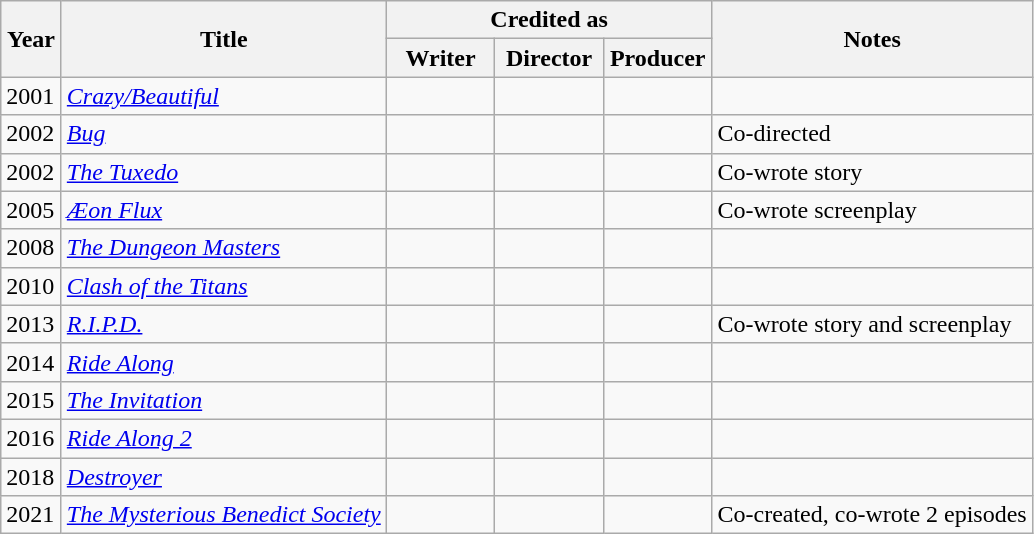<table class="wikitable plainrowheaders sortable">
<tr>
<th rowspan="2" style="width:33px;">Year</th>
<th rowspan="2">Title</th>
<th colspan="3">Credited as</th>
<th rowspan="2" class="unsortable">Notes</th>
</tr>
<tr>
<th width="65">Writer</th>
<th width="65">Director</th>
<th width="65">Producer</th>
</tr>
<tr>
<td>2001</td>
<td><em><a href='#'>Crazy/Beautiful</a></em></td>
<td></td>
<td></td>
<td></td>
<td></td>
</tr>
<tr>
<td>2002</td>
<td><a href='#'><em>Bug</em></a></td>
<td></td>
<td></td>
<td></td>
<td>Co-directed</td>
</tr>
<tr>
<td>2002</td>
<td><em><a href='#'>The Tuxedo</a></em></td>
<td></td>
<td></td>
<td></td>
<td>Co-wrote story</td>
</tr>
<tr>
<td>2005</td>
<td><em><a href='#'>Æon Flux</a></em></td>
<td></td>
<td></td>
<td></td>
<td>Co-wrote screenplay</td>
</tr>
<tr>
<td>2008</td>
<td><em><a href='#'>The Dungeon Masters</a></em></td>
<td></td>
<td></td>
<td></td>
<td></td>
</tr>
<tr>
<td>2010</td>
<td><em><a href='#'>Clash of the Titans</a></em></td>
<td></td>
<td></td>
<td></td>
<td></td>
</tr>
<tr>
<td>2013</td>
<td><em><a href='#'>R.I.P.D.</a></em></td>
<td></td>
<td></td>
<td></td>
<td>Co-wrote story and screenplay</td>
</tr>
<tr>
<td>2014</td>
<td><em><a href='#'>Ride Along</a></em></td>
<td></td>
<td></td>
<td></td>
<td></td>
</tr>
<tr>
<td>2015</td>
<td><em><a href='#'>The Invitation</a></em></td>
<td></td>
<td></td>
<td></td>
<td></td>
</tr>
<tr>
<td>2016</td>
<td><em><a href='#'>Ride Along 2</a></em></td>
<td></td>
<td></td>
<td></td>
<td></td>
</tr>
<tr>
<td>2018</td>
<td><em><a href='#'>Destroyer</a></em></td>
<td></td>
<td></td>
<td></td>
<td></td>
</tr>
<tr>
<td>2021</td>
<td><em><a href='#'>The Mysterious Benedict Society</a></em></td>
<td></td>
<td></td>
<td></td>
<td>Co-created, co-wrote 2 episodes</td>
</tr>
</table>
